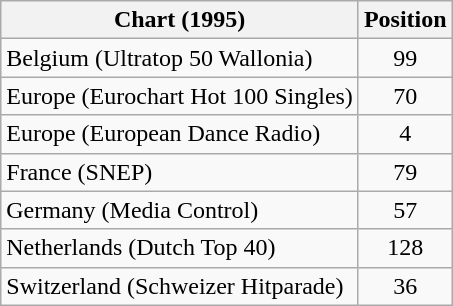<table class="wikitable sortable">
<tr>
<th>Chart (1995)</th>
<th>Position</th>
</tr>
<tr>
<td>Belgium (Ultratop 50 Wallonia)</td>
<td style="text-align:center;">99</td>
</tr>
<tr>
<td>Europe (Eurochart Hot 100 Singles)</td>
<td style="text-align:center;">70</td>
</tr>
<tr>
<td>Europe (European Dance Radio)</td>
<td style="text-align:center;">4</td>
</tr>
<tr>
<td>France (SNEP)</td>
<td style="text-align:center;">79</td>
</tr>
<tr>
<td>Germany (Media Control)</td>
<td style="text-align:center;">57</td>
</tr>
<tr>
<td>Netherlands (Dutch Top 40)</td>
<td style="text-align:center;">128</td>
</tr>
<tr>
<td>Switzerland (Schweizer Hitparade)</td>
<td style="text-align:center;">36</td>
</tr>
</table>
